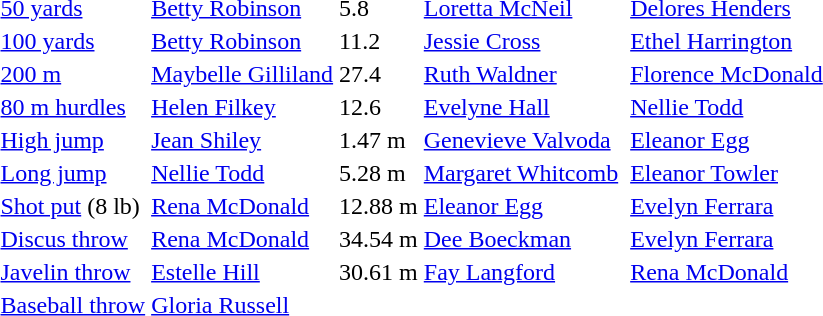<table>
<tr>
<td><a href='#'>50 yards</a></td>
<td><a href='#'>Betty Robinson</a></td>
<td>5.8</td>
<td><a href='#'>Loretta McNeil</a></td>
<td></td>
<td><a href='#'>Delores Henders</a></td>
<td></td>
</tr>
<tr>
<td><a href='#'>100 yards</a></td>
<td><a href='#'>Betty Robinson</a></td>
<td>11.2</td>
<td><a href='#'>Jessie Cross</a></td>
<td></td>
<td><a href='#'>Ethel Harrington</a></td>
<td></td>
</tr>
<tr>
<td><a href='#'>200 m</a></td>
<td><a href='#'>Maybelle Gilliland</a></td>
<td>27.4</td>
<td><a href='#'>Ruth Waldner</a></td>
<td></td>
<td><a href='#'>Florence McDonald</a></td>
<td></td>
</tr>
<tr>
<td><a href='#'>80 m hurdles</a></td>
<td><a href='#'>Helen Filkey</a></td>
<td>12.6</td>
<td><a href='#'>Evelyne Hall</a></td>
<td></td>
<td><a href='#'>Nellie Todd</a></td>
<td></td>
</tr>
<tr>
<td><a href='#'>High jump</a></td>
<td><a href='#'>Jean Shiley</a></td>
<td>1.47 m</td>
<td><a href='#'>Genevieve Valvoda</a></td>
<td></td>
<td><a href='#'>Eleanor Egg</a></td>
<td></td>
</tr>
<tr>
<td><a href='#'>Long jump</a></td>
<td><a href='#'>Nellie Todd</a></td>
<td>5.28 m</td>
<td><a href='#'>Margaret Whitcomb</a></td>
<td></td>
<td><a href='#'>Eleanor Towler</a></td>
<td></td>
</tr>
<tr>
<td><a href='#'>Shot put</a> (8 lb)</td>
<td><a href='#'>Rena McDonald</a></td>
<td>12.88 m</td>
<td><a href='#'>Eleanor Egg</a></td>
<td></td>
<td><a href='#'>Evelyn Ferrara</a></td>
<td></td>
</tr>
<tr>
<td><a href='#'>Discus throw</a></td>
<td><a href='#'>Rena McDonald</a></td>
<td>34.54 m</td>
<td><a href='#'>Dee Boeckman</a></td>
<td></td>
<td><a href='#'>Evelyn Ferrara</a></td>
<td></td>
</tr>
<tr>
<td><a href='#'>Javelin throw</a></td>
<td><a href='#'>Estelle Hill</a></td>
<td>30.61 m</td>
<td><a href='#'>Fay Langford</a></td>
<td></td>
<td><a href='#'>Rena McDonald</a></td>
<td></td>
</tr>
<tr>
<td><a href='#'>Baseball throw</a></td>
<td><a href='#'>Gloria Russell</a></td>
<td></td>
<td></td>
<td></td>
<td></td>
<td></td>
</tr>
</table>
